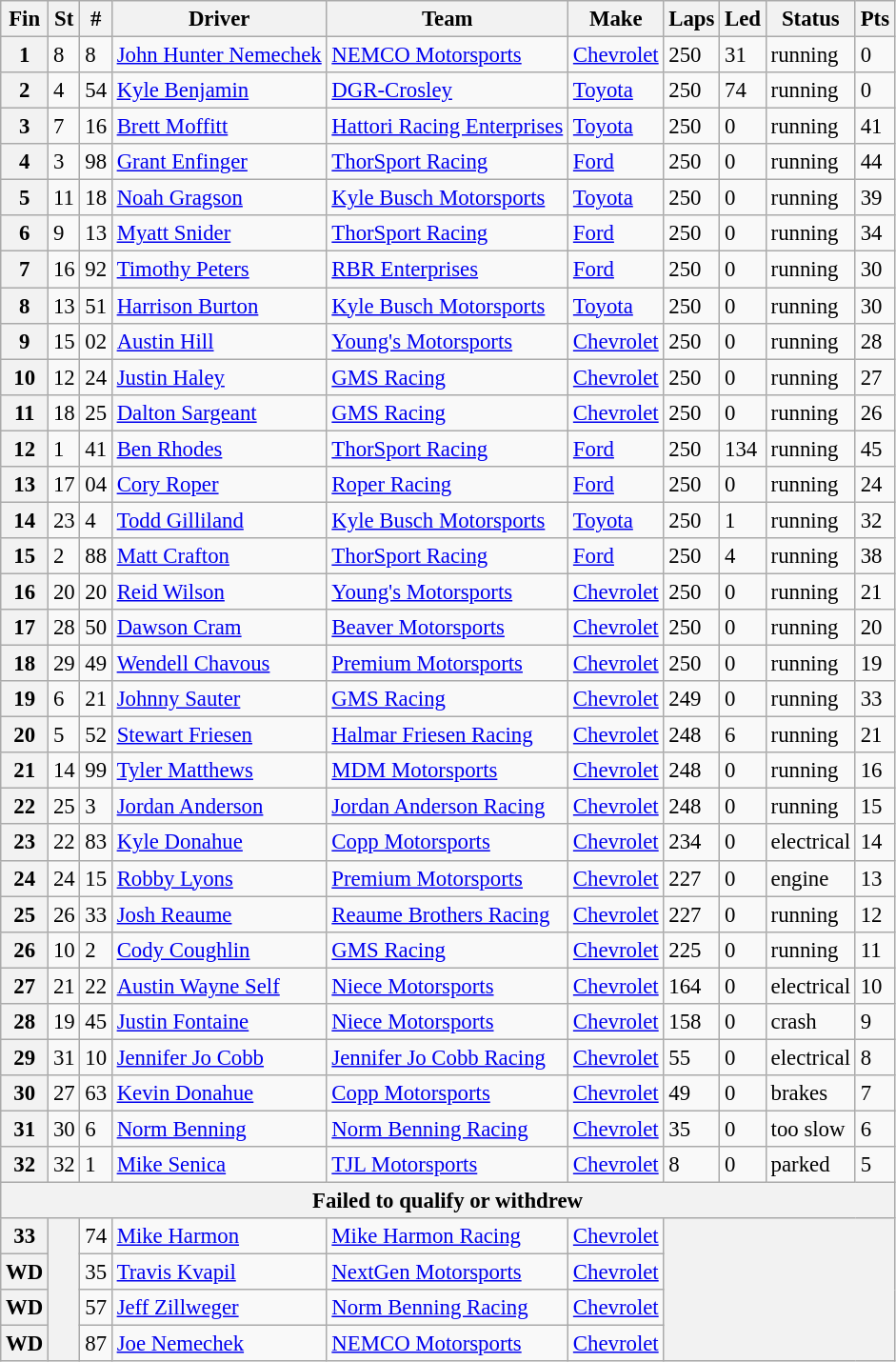<table class="wikitable" style="font-size: 95%;">
<tr>
<th>Fin</th>
<th>St</th>
<th>#</th>
<th>Driver</th>
<th>Team</th>
<th>Make</th>
<th>Laps</th>
<th>Led</th>
<th>Status</th>
<th>Pts</th>
</tr>
<tr>
<th>1</th>
<td>8</td>
<td>8</td>
<td><a href='#'>John Hunter Nemechek</a></td>
<td><a href='#'>NEMCO Motorsports</a></td>
<td><a href='#'>Chevrolet</a></td>
<td>250</td>
<td>31</td>
<td>running</td>
<td>0</td>
</tr>
<tr>
<th>2</th>
<td>4</td>
<td>54</td>
<td><a href='#'>Kyle Benjamin</a></td>
<td><a href='#'>DGR-Crosley</a></td>
<td><a href='#'>Toyota</a></td>
<td>250</td>
<td>74</td>
<td>running</td>
<td>0</td>
</tr>
<tr>
<th>3</th>
<td>7</td>
<td>16</td>
<td><a href='#'>Brett Moffitt</a></td>
<td><a href='#'>Hattori Racing Enterprises</a></td>
<td><a href='#'>Toyota</a></td>
<td>250</td>
<td>0</td>
<td>running</td>
<td>41</td>
</tr>
<tr>
<th>4</th>
<td>3</td>
<td>98</td>
<td><a href='#'>Grant Enfinger</a></td>
<td><a href='#'>ThorSport Racing</a></td>
<td><a href='#'>Ford</a></td>
<td>250</td>
<td>0</td>
<td>running</td>
<td>44</td>
</tr>
<tr>
<th>5</th>
<td>11</td>
<td>18</td>
<td><a href='#'>Noah Gragson</a></td>
<td><a href='#'>Kyle Busch Motorsports</a></td>
<td><a href='#'>Toyota</a></td>
<td>250</td>
<td>0</td>
<td>running</td>
<td>39</td>
</tr>
<tr>
<th>6</th>
<td>9</td>
<td>13</td>
<td><a href='#'>Myatt Snider</a></td>
<td><a href='#'>ThorSport Racing</a></td>
<td><a href='#'>Ford</a></td>
<td>250</td>
<td>0</td>
<td>running</td>
<td>34</td>
</tr>
<tr>
<th>7</th>
<td>16</td>
<td>92</td>
<td><a href='#'>Timothy Peters</a></td>
<td><a href='#'>RBR Enterprises</a></td>
<td><a href='#'>Ford</a></td>
<td>250</td>
<td>0</td>
<td>running</td>
<td>30</td>
</tr>
<tr>
<th>8</th>
<td>13</td>
<td>51</td>
<td><a href='#'>Harrison Burton</a></td>
<td><a href='#'>Kyle Busch Motorsports</a></td>
<td><a href='#'>Toyota</a></td>
<td>250</td>
<td>0</td>
<td>running</td>
<td>30</td>
</tr>
<tr>
<th>9</th>
<td>15</td>
<td>02</td>
<td><a href='#'>Austin Hill</a></td>
<td><a href='#'>Young's Motorsports</a></td>
<td><a href='#'>Chevrolet</a></td>
<td>250</td>
<td>0</td>
<td>running</td>
<td>28</td>
</tr>
<tr>
<th>10</th>
<td>12</td>
<td>24</td>
<td><a href='#'>Justin Haley</a></td>
<td><a href='#'>GMS Racing</a></td>
<td><a href='#'>Chevrolet</a></td>
<td>250</td>
<td>0</td>
<td>running</td>
<td>27</td>
</tr>
<tr>
<th>11</th>
<td>18</td>
<td>25</td>
<td><a href='#'>Dalton Sargeant</a></td>
<td><a href='#'>GMS Racing</a></td>
<td><a href='#'>Chevrolet</a></td>
<td>250</td>
<td>0</td>
<td>running</td>
<td>26</td>
</tr>
<tr>
<th>12</th>
<td>1</td>
<td>41</td>
<td><a href='#'>Ben Rhodes</a></td>
<td><a href='#'>ThorSport Racing</a></td>
<td><a href='#'>Ford</a></td>
<td>250</td>
<td>134</td>
<td>running</td>
<td>45</td>
</tr>
<tr>
<th>13</th>
<td>17</td>
<td>04</td>
<td><a href='#'>Cory Roper</a></td>
<td><a href='#'>Roper Racing</a></td>
<td><a href='#'>Ford</a></td>
<td>250</td>
<td>0</td>
<td>running</td>
<td>24</td>
</tr>
<tr>
<th>14</th>
<td>23</td>
<td>4</td>
<td><a href='#'>Todd Gilliland</a></td>
<td><a href='#'>Kyle Busch Motorsports</a></td>
<td><a href='#'>Toyota</a></td>
<td>250</td>
<td>1</td>
<td>running</td>
<td>32</td>
</tr>
<tr>
<th>15</th>
<td>2</td>
<td>88</td>
<td><a href='#'>Matt Crafton</a></td>
<td><a href='#'>ThorSport Racing</a></td>
<td><a href='#'>Ford</a></td>
<td>250</td>
<td>4</td>
<td>running</td>
<td>38</td>
</tr>
<tr>
<th>16</th>
<td>20</td>
<td>20</td>
<td><a href='#'>Reid Wilson</a></td>
<td><a href='#'>Young's Motorsports</a></td>
<td><a href='#'>Chevrolet</a></td>
<td>250</td>
<td>0</td>
<td>running</td>
<td>21</td>
</tr>
<tr>
<th>17</th>
<td>28</td>
<td>50</td>
<td><a href='#'>Dawson Cram</a></td>
<td><a href='#'>Beaver Motorsports</a></td>
<td><a href='#'>Chevrolet</a></td>
<td>250</td>
<td>0</td>
<td>running</td>
<td>20</td>
</tr>
<tr>
<th>18</th>
<td>29</td>
<td>49</td>
<td><a href='#'>Wendell Chavous</a></td>
<td><a href='#'>Premium Motorsports</a></td>
<td><a href='#'>Chevrolet</a></td>
<td>250</td>
<td>0</td>
<td>running</td>
<td>19</td>
</tr>
<tr>
<th>19</th>
<td>6</td>
<td>21</td>
<td><a href='#'>Johnny Sauter</a></td>
<td><a href='#'>GMS Racing</a></td>
<td><a href='#'>Chevrolet</a></td>
<td>249</td>
<td>0</td>
<td>running</td>
<td>33</td>
</tr>
<tr>
<th>20</th>
<td>5</td>
<td>52</td>
<td><a href='#'>Stewart Friesen</a></td>
<td><a href='#'>Halmar Friesen Racing</a></td>
<td><a href='#'>Chevrolet</a></td>
<td>248</td>
<td>6</td>
<td>running</td>
<td>21</td>
</tr>
<tr>
<th>21</th>
<td>14</td>
<td>99</td>
<td><a href='#'>Tyler Matthews</a></td>
<td><a href='#'>MDM Motorsports</a></td>
<td><a href='#'>Chevrolet</a></td>
<td>248</td>
<td>0</td>
<td>running</td>
<td>16</td>
</tr>
<tr>
<th>22</th>
<td>25</td>
<td>3</td>
<td><a href='#'>Jordan Anderson</a></td>
<td><a href='#'>Jordan Anderson Racing</a></td>
<td><a href='#'>Chevrolet</a></td>
<td>248</td>
<td>0</td>
<td>running</td>
<td>15</td>
</tr>
<tr>
<th>23</th>
<td>22</td>
<td>83</td>
<td><a href='#'>Kyle Donahue</a></td>
<td><a href='#'>Copp Motorsports</a></td>
<td><a href='#'>Chevrolet</a></td>
<td>234</td>
<td>0</td>
<td>electrical</td>
<td>14</td>
</tr>
<tr>
<th>24</th>
<td>24</td>
<td>15</td>
<td><a href='#'>Robby Lyons</a></td>
<td><a href='#'>Premium Motorsports</a></td>
<td><a href='#'>Chevrolet</a></td>
<td>227</td>
<td>0</td>
<td>engine</td>
<td>13</td>
</tr>
<tr>
<th>25</th>
<td>26</td>
<td>33</td>
<td><a href='#'>Josh Reaume</a></td>
<td><a href='#'>Reaume Brothers Racing</a></td>
<td><a href='#'>Chevrolet</a></td>
<td>227</td>
<td>0</td>
<td>running</td>
<td>12</td>
</tr>
<tr>
<th>26</th>
<td>10</td>
<td>2</td>
<td><a href='#'>Cody Coughlin</a></td>
<td><a href='#'>GMS Racing</a></td>
<td><a href='#'>Chevrolet</a></td>
<td>225</td>
<td>0</td>
<td>running</td>
<td>11</td>
</tr>
<tr>
<th>27</th>
<td>21</td>
<td>22</td>
<td><a href='#'>Austin Wayne Self</a></td>
<td><a href='#'>Niece Motorsports</a></td>
<td><a href='#'>Chevrolet</a></td>
<td>164</td>
<td>0</td>
<td>electrical</td>
<td>10</td>
</tr>
<tr>
<th>28</th>
<td>19</td>
<td>45</td>
<td><a href='#'>Justin Fontaine</a></td>
<td><a href='#'>Niece Motorsports</a></td>
<td><a href='#'>Chevrolet</a></td>
<td>158</td>
<td>0</td>
<td>crash</td>
<td>9</td>
</tr>
<tr>
<th>29</th>
<td>31</td>
<td>10</td>
<td><a href='#'>Jennifer Jo Cobb</a></td>
<td><a href='#'>Jennifer Jo Cobb Racing</a></td>
<td><a href='#'>Chevrolet</a></td>
<td>55</td>
<td>0</td>
<td>electrical</td>
<td>8</td>
</tr>
<tr>
<th>30</th>
<td>27</td>
<td>63</td>
<td><a href='#'>Kevin Donahue</a></td>
<td><a href='#'>Copp Motorsports</a></td>
<td><a href='#'>Chevrolet</a></td>
<td>49</td>
<td>0</td>
<td>brakes</td>
<td>7</td>
</tr>
<tr>
<th>31</th>
<td>30</td>
<td>6</td>
<td><a href='#'>Norm Benning</a></td>
<td><a href='#'>Norm Benning Racing</a></td>
<td><a href='#'>Chevrolet</a></td>
<td>35</td>
<td>0</td>
<td>too slow</td>
<td>6</td>
</tr>
<tr>
<th>32</th>
<td>32</td>
<td>1</td>
<td><a href='#'>Mike Senica</a></td>
<td><a href='#'>TJL Motorsports</a></td>
<td><a href='#'>Chevrolet</a></td>
<td>8</td>
<td>0</td>
<td>parked</td>
<td>5</td>
</tr>
<tr>
<th colspan="10">Failed to qualify or withdrew</th>
</tr>
<tr>
<th>33</th>
<th rowspan="4"></th>
<td>74</td>
<td><a href='#'>Mike Harmon</a></td>
<td><a href='#'>Mike Harmon Racing</a></td>
<td><a href='#'>Chevrolet</a></td>
<th colspan="4" rowspan="4"></th>
</tr>
<tr>
<th>WD</th>
<td>35</td>
<td><a href='#'>Travis Kvapil</a></td>
<td><a href='#'>NextGen Motorsports</a></td>
<td><a href='#'>Chevrolet</a></td>
</tr>
<tr>
<th>WD</th>
<td>57</td>
<td><a href='#'>Jeff Zillweger</a></td>
<td><a href='#'>Norm Benning Racing</a></td>
<td><a href='#'>Chevrolet</a></td>
</tr>
<tr>
<th>WD</th>
<td>87</td>
<td><a href='#'>Joe Nemechek</a></td>
<td><a href='#'>NEMCO Motorsports</a></td>
<td><a href='#'>Chevrolet</a></td>
</tr>
</table>
